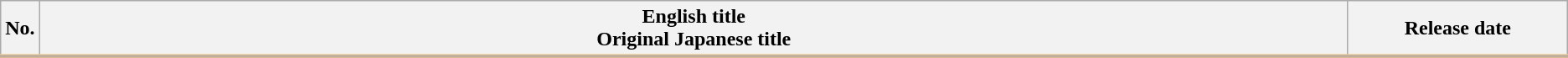<table class="wikitable">
<tr style="border-bottom: 3px solid #DEB887;">
<th style="width:1%;">No.</th>
<th>English title<br> Original Japanese title</th>
<th style="width:14%;">Release date</th>
</tr>
<tr>
</tr>
</table>
